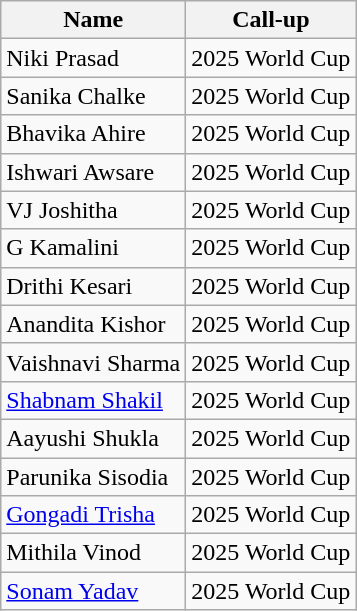<table class="wikitable sortable">
<tr>
<th>Name</th>
<th>Call-up</th>
</tr>
<tr>
<td>Niki Prasad</td>
<td>2025 World Cup</td>
</tr>
<tr>
<td>Sanika Chalke</td>
<td>2025 World Cup</td>
</tr>
<tr>
<td>Bhavika Ahire</td>
<td>2025 World Cup</td>
</tr>
<tr>
<td>Ishwari Awsare</td>
<td>2025 World Cup</td>
</tr>
<tr>
<td>VJ Joshitha</td>
<td>2025 World Cup</td>
</tr>
<tr>
<td>G Kamalini</td>
<td>2025 World Cup</td>
</tr>
<tr>
<td>Drithi Kesari</td>
<td>2025 World Cup</td>
</tr>
<tr>
<td>Anandita Kishor</td>
<td>2025 World Cup</td>
</tr>
<tr>
<td>Vaishnavi Sharma</td>
<td>2025 World Cup</td>
</tr>
<tr>
<td><a href='#'>Shabnam Shakil</a></td>
<td>2025 World Cup</td>
</tr>
<tr>
<td>Aayushi Shukla</td>
<td>2025 World Cup</td>
</tr>
<tr>
<td>Parunika Sisodia</td>
<td>2025 World Cup</td>
</tr>
<tr>
<td><a href='#'>Gongadi Trisha</a></td>
<td>2025 World Cup</td>
</tr>
<tr>
<td>Mithila Vinod</td>
<td>2025 World Cup</td>
</tr>
<tr>
<td><a href='#'>Sonam Yadav</a></td>
<td>2025 World Cup</td>
</tr>
</table>
